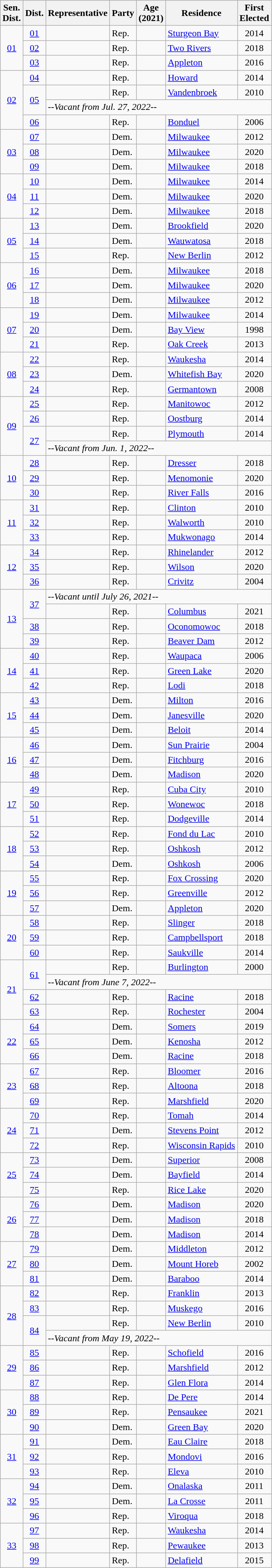<table class="wikitable sortable">
<tr>
<th>Sen.<br>Dist.</th>
<th>Dist.</th>
<th>Representative</th>
<th>Party</th>
<th>Age<br>(2021)</th>
<th>Residence</th>
<th>First<br>Elected</th>
</tr>
<tr>
<td align="center" rowspan="3"><a href='#'>01</a></td>
<td align="center"><a href='#'>01</a></td>
<td></td>
<td>Rep.</td>
<td align="center"></td>
<td><a href='#'>Sturgeon Bay</a></td>
<td align="center">2014</td>
</tr>
<tr>
<td align="center"><a href='#'>02</a></td>
<td></td>
<td>Rep.</td>
<td align="center"></td>
<td><a href='#'>Two Rivers</a></td>
<td align="center">2018</td>
</tr>
<tr>
<td align="center"><a href='#'>03</a></td>
<td></td>
<td>Rep.</td>
<td align="center"></td>
<td><a href='#'>Appleton</a></td>
<td align="center">2016</td>
</tr>
<tr>
<td align="center" rowspan="4"><a href='#'>02</a></td>
<td align="center"><a href='#'>04</a></td>
<td></td>
<td>Rep.</td>
<td align="center"></td>
<td><a href='#'>Howard</a></td>
<td align="center">2014</td>
</tr>
<tr>
<td align="center" rowspan="2"><a href='#'>05</a></td>
<td> </td>
<td>Rep.</td>
<td align="center"></td>
<td><a href='#'>Vandenbroek</a></td>
<td align="center">2010</td>
</tr>
<tr>
<td colspan="5"><em>--Vacant from Jul. 27, 2022--</em></td>
</tr>
<tr>
<td align="center"><a href='#'>06</a></td>
<td></td>
<td>Rep.</td>
<td align="center"></td>
<td><a href='#'>Bonduel</a></td>
<td align="center">2006</td>
</tr>
<tr>
<td align="center" rowspan="3"><a href='#'>03</a></td>
<td align="center"><a href='#'>07</a></td>
<td></td>
<td>Dem.</td>
<td align="center"></td>
<td><a href='#'>Milwaukee</a></td>
<td align="center">2012</td>
</tr>
<tr>
<td align="center"><a href='#'>08</a></td>
<td></td>
<td>Dem.</td>
<td align="center"></td>
<td><a href='#'>Milwaukee</a></td>
<td align="center">2020</td>
</tr>
<tr>
<td align="center"><a href='#'>09</a></td>
<td></td>
<td>Dem.</td>
<td align="center"></td>
<td><a href='#'>Milwaukee</a></td>
<td align="center">2018</td>
</tr>
<tr>
<td align="center" rowspan="3"><a href='#'>04</a></td>
<td align="center"><a href='#'>10</a></td>
<td></td>
<td>Dem.</td>
<td align="center"></td>
<td><a href='#'>Milwaukee</a></td>
<td align="center">2014</td>
</tr>
<tr>
<td align="center"><a href='#'>11</a></td>
<td></td>
<td>Dem.</td>
<td align="center"></td>
<td><a href='#'>Milwaukee</a></td>
<td align="center">2020</td>
</tr>
<tr>
<td align="center"><a href='#'>12</a></td>
<td></td>
<td>Dem.</td>
<td align="center"></td>
<td><a href='#'>Milwaukee</a></td>
<td align="center">2018</td>
</tr>
<tr>
<td align="center" rowspan="3"><a href='#'>05</a></td>
<td align="center"><a href='#'>13</a></td>
<td></td>
<td>Dem.</td>
<td align="center"></td>
<td><a href='#'>Brookfield</a></td>
<td align="center">2020</td>
</tr>
<tr>
<td align="center"><a href='#'>14</a></td>
<td></td>
<td>Dem.</td>
<td align="center"></td>
<td><a href='#'>Wauwatosa</a></td>
<td align="center">2018</td>
</tr>
<tr>
<td align="center"><a href='#'>15</a></td>
<td></td>
<td>Rep.</td>
<td align="center"></td>
<td><a href='#'>New Berlin</a></td>
<td align="center">2012</td>
</tr>
<tr>
<td align="center" rowspan="3"><a href='#'>06</a></td>
<td align="center"><a href='#'>16</a></td>
<td></td>
<td>Dem.</td>
<td align="center"></td>
<td><a href='#'>Milwaukee</a></td>
<td align="center">2018</td>
</tr>
<tr>
<td align="center"><a href='#'>17</a></td>
<td></td>
<td>Dem.</td>
<td align="center"></td>
<td><a href='#'>Milwaukee</a></td>
<td align="center">2020</td>
</tr>
<tr>
<td align="center"><a href='#'>18</a></td>
<td></td>
<td>Dem.</td>
<td align="center"></td>
<td><a href='#'>Milwaukee</a></td>
<td align="center">2012</td>
</tr>
<tr>
<td align="center" rowspan="3"><a href='#'>07</a></td>
<td align="center"><a href='#'>19</a></td>
<td></td>
<td>Dem.</td>
<td align="center"></td>
<td><a href='#'>Milwaukee</a></td>
<td align="center">2014</td>
</tr>
<tr>
<td align="center"><a href='#'>20</a></td>
<td></td>
<td>Dem.</td>
<td align="center"></td>
<td><a href='#'>Bay View</a></td>
<td align="center">1998</td>
</tr>
<tr>
<td align="center"><a href='#'>21</a></td>
<td></td>
<td>Rep.</td>
<td align="center"></td>
<td><a href='#'>Oak Creek</a></td>
<td align="center">2013</td>
</tr>
<tr>
<td align="center" rowspan="3"><a href='#'>08</a></td>
<td align="center"><a href='#'>22</a></td>
<td></td>
<td>Rep.</td>
<td align="center"></td>
<td><a href='#'>Waukesha</a></td>
<td align="center">2014</td>
</tr>
<tr>
<td align="center"><a href='#'>23</a></td>
<td></td>
<td>Dem.</td>
<td align="center"></td>
<td><a href='#'>Whitefish Bay</a></td>
<td align="center">2020</td>
</tr>
<tr>
<td align="center"><a href='#'>24</a></td>
<td></td>
<td>Rep.</td>
<td align="center"></td>
<td><a href='#'>Germantown</a></td>
<td align="center">2008</td>
</tr>
<tr>
<td align="center"  rowspan="4"><a href='#'>09</a></td>
<td align="center"><a href='#'>25</a></td>
<td></td>
<td>Rep.</td>
<td align="center"></td>
<td><a href='#'>Manitowoc</a></td>
<td align="center">2012</td>
</tr>
<tr>
<td align="center"><a href='#'>26</a></td>
<td></td>
<td>Rep.</td>
<td align="center"></td>
<td><a href='#'>Oostburg</a></td>
<td align="center">2014</td>
</tr>
<tr>
<td align="center" rowspan="2"><a href='#'>27</a></td>
<td> </td>
<td>Rep.</td>
<td align="center"></td>
<td><a href='#'>Plymouth</a></td>
<td align="center">2014</td>
</tr>
<tr>
<td colspan="5"><em>--Vacant from Jun. 1, 2022--</em></td>
</tr>
<tr>
<td align="center" rowspan="3"><a href='#'>10</a></td>
<td align="center"><a href='#'>28</a></td>
<td></td>
<td>Rep.</td>
<td align="center"></td>
<td><a href='#'>Dresser</a></td>
<td align="center">2018</td>
</tr>
<tr>
<td align="center"><a href='#'>29</a></td>
<td></td>
<td>Rep.</td>
<td align="center"></td>
<td><a href='#'>Menomonie</a></td>
<td align="center">2020</td>
</tr>
<tr>
<td align="center"><a href='#'>30</a></td>
<td></td>
<td>Rep.</td>
<td align="center"></td>
<td><a href='#'>River Falls</a></td>
<td align="center">2016</td>
</tr>
<tr>
<td align="center" rowspan="3"><a href='#'>11</a></td>
<td align="center"><a href='#'>31</a></td>
<td></td>
<td>Rep.</td>
<td align="center"></td>
<td><a href='#'>Clinton</a></td>
<td align="center">2010</td>
</tr>
<tr>
<td align="center"><a href='#'>32</a></td>
<td></td>
<td>Rep.</td>
<td align="center"></td>
<td><a href='#'>Walworth</a></td>
<td align="center">2010</td>
</tr>
<tr>
<td align="center"><a href='#'>33</a></td>
<td></td>
<td>Rep.</td>
<td align="center"></td>
<td><a href='#'>Mukwonago</a></td>
<td align="center">2014</td>
</tr>
<tr>
<td align="center" rowspan="3"><a href='#'>12</a></td>
<td align="center"><a href='#'>34</a></td>
<td></td>
<td>Rep.</td>
<td align="center"></td>
<td><a href='#'>Rhinelander</a></td>
<td align="center">2012</td>
</tr>
<tr>
<td align="center"><a href='#'>35</a></td>
<td></td>
<td>Rep.</td>
<td align="center"></td>
<td><a href='#'>Wilson</a></td>
<td align="center">2020</td>
</tr>
<tr>
<td align="center"><a href='#'>36</a></td>
<td></td>
<td>Rep.</td>
<td align="center"></td>
<td><a href='#'>Crivitz</a></td>
<td align="center">2004</td>
</tr>
<tr>
<td align="center" rowspan="4"><a href='#'>13</a></td>
<td align="center" rowspan="2"><a href='#'>37</a></td>
<td colspan="5"><em>--Vacant until July 26, 2021--</em></td>
</tr>
<tr>
<td> </td>
<td>Rep.</td>
<td align="center"></td>
<td><a href='#'>Columbus</a></td>
<td align="center">2021</td>
</tr>
<tr>
<td align="center"><a href='#'>38</a></td>
<td></td>
<td>Rep.</td>
<td align="center"></td>
<td><a href='#'>Oconomowoc</a></td>
<td align="center">2018</td>
</tr>
<tr>
<td align="center"><a href='#'>39</a></td>
<td></td>
<td>Rep.</td>
<td align="center"></td>
<td><a href='#'>Beaver Dam</a></td>
<td align="center">2012</td>
</tr>
<tr>
<td align="center" rowspan="3"><a href='#'>14</a></td>
<td align="center"><a href='#'>40</a></td>
<td></td>
<td>Rep.</td>
<td align="center"></td>
<td><a href='#'>Waupaca</a></td>
<td align="center">2006</td>
</tr>
<tr>
<td align="center"><a href='#'>41</a></td>
<td></td>
<td>Rep.</td>
<td align="center"></td>
<td><a href='#'>Green Lake</a></td>
<td align="center">2020</td>
</tr>
<tr>
<td align="center"><a href='#'>42</a></td>
<td></td>
<td>Rep.</td>
<td align="center"></td>
<td><a href='#'>Lodi</a></td>
<td align="center">2018</td>
</tr>
<tr>
<td align="center" rowspan="3"><a href='#'>15</a></td>
<td align="center"><a href='#'>43</a></td>
<td></td>
<td>Dem.</td>
<td align="center"></td>
<td><a href='#'>Milton</a></td>
<td align="center">2016</td>
</tr>
<tr>
<td align="center"><a href='#'>44</a></td>
<td></td>
<td>Dem.</td>
<td align="center"></td>
<td><a href='#'>Janesville</a></td>
<td align="center">2020</td>
</tr>
<tr>
<td align="center"><a href='#'>45</a></td>
<td></td>
<td>Dem.</td>
<td align="center"></td>
<td><a href='#'>Beloit</a></td>
<td align="center">2014</td>
</tr>
<tr>
<td align="center" rowspan="3"><a href='#'>16</a></td>
<td align="center"><a href='#'>46</a></td>
<td></td>
<td>Dem.</td>
<td align="center"></td>
<td><a href='#'>Sun Prairie</a></td>
<td align="center">2004</td>
</tr>
<tr>
<td align="center"><a href='#'>47</a></td>
<td></td>
<td>Dem.</td>
<td align="center"></td>
<td><a href='#'>Fitchburg</a></td>
<td align="center">2016</td>
</tr>
<tr>
<td align="center"><a href='#'>48</a></td>
<td></td>
<td>Dem.</td>
<td align="center"></td>
<td><a href='#'>Madison</a></td>
<td align="center">2020</td>
</tr>
<tr>
<td align="center" rowspan="3"><a href='#'>17</a></td>
<td align="center"><a href='#'>49</a></td>
<td></td>
<td>Rep.</td>
<td align="center"></td>
<td><a href='#'>Cuba City</a></td>
<td align="center">2010</td>
</tr>
<tr>
<td align="center"><a href='#'>50</a></td>
<td></td>
<td>Rep.</td>
<td align="center"></td>
<td><a href='#'>Wonewoc</a></td>
<td align="center">2018</td>
</tr>
<tr>
<td align="center"><a href='#'>51</a></td>
<td></td>
<td>Rep.</td>
<td align="center"></td>
<td><a href='#'>Dodgeville</a></td>
<td align="center">2014</td>
</tr>
<tr>
<td align="center" rowspan="3"><a href='#'>18</a></td>
<td align="center"><a href='#'>52</a></td>
<td></td>
<td>Rep.</td>
<td align="center"></td>
<td><a href='#'>Fond du Lac</a></td>
<td align="center">2010</td>
</tr>
<tr>
<td align="center"><a href='#'>53</a></td>
<td></td>
<td>Rep.</td>
<td align="center"></td>
<td><a href='#'>Oshkosh</a></td>
<td align="center">2012</td>
</tr>
<tr>
<td align="center"><a href='#'>54</a></td>
<td></td>
<td>Dem.</td>
<td align="center"></td>
<td><a href='#'>Oshkosh</a></td>
<td align="center">2006</td>
</tr>
<tr>
<td align="center" rowspan="3"><a href='#'>19</a></td>
<td align="center"><a href='#'>55</a></td>
<td></td>
<td>Rep.</td>
<td align="center"></td>
<td><a href='#'>Fox Crossing</a></td>
<td align="center">2020</td>
</tr>
<tr>
<td align="center"><a href='#'>56</a></td>
<td></td>
<td>Rep.</td>
<td align="center"></td>
<td><a href='#'>Greenville</a></td>
<td align="center">2012</td>
</tr>
<tr>
<td align="center"><a href='#'>57</a></td>
<td></td>
<td>Dem.</td>
<td align="center"></td>
<td><a href='#'>Appleton</a></td>
<td align="center">2020</td>
</tr>
<tr>
<td align="center" rowspan="3"><a href='#'>20</a></td>
<td align="center"><a href='#'>58</a></td>
<td></td>
<td>Rep.</td>
<td align="center"></td>
<td><a href='#'>Slinger</a></td>
<td align="center">2018</td>
</tr>
<tr>
<td align="center"><a href='#'>59</a></td>
<td></td>
<td>Rep.</td>
<td align="center"></td>
<td><a href='#'>Campbellsport</a></td>
<td align="center">2018</td>
</tr>
<tr>
<td align="center"><a href='#'>60</a></td>
<td></td>
<td>Rep.</td>
<td align="center"></td>
<td><a href='#'>Saukville</a></td>
<td align="center">2014</td>
</tr>
<tr>
<td align="center" rowspan="4"><a href='#'>21</a></td>
<td align="center" rowspan="2"><a href='#'>61</a></td>
<td> </td>
<td>Rep.</td>
<td align="center"></td>
<td><a href='#'>Burlington</a></td>
<td align="center">2000</td>
</tr>
<tr>
<td colspan="5"><em>--Vacant from June 7, 2022--</em></td>
</tr>
<tr>
<td align="center"><a href='#'>62</a></td>
<td></td>
<td>Rep.</td>
<td align="center"></td>
<td><a href='#'>Racine</a></td>
<td align="center">2018</td>
</tr>
<tr>
<td align="center"><a href='#'>63</a></td>
<td></td>
<td>Rep.</td>
<td align="center"></td>
<td><a href='#'>Rochester</a></td>
<td align="center">2004</td>
</tr>
<tr>
<td align="center" rowspan="3"><a href='#'>22</a></td>
<td align="center"><a href='#'>64</a></td>
<td></td>
<td>Dem.</td>
<td align="center"></td>
<td><a href='#'>Somers</a></td>
<td align="center">2019</td>
</tr>
<tr>
<td align="center"><a href='#'>65</a></td>
<td></td>
<td>Dem.</td>
<td align="center"></td>
<td><a href='#'>Kenosha</a></td>
<td align="center">2012</td>
</tr>
<tr>
<td align="center"><a href='#'>66</a></td>
<td></td>
<td>Dem.</td>
<td align="center"></td>
<td><a href='#'>Racine</a></td>
<td align="center">2018</td>
</tr>
<tr>
<td align="center" rowspan="3"><a href='#'>23</a></td>
<td align="center"><a href='#'>67</a></td>
<td></td>
<td>Rep.</td>
<td align="center"></td>
<td><a href='#'>Bloomer</a></td>
<td align="center">2016</td>
</tr>
<tr>
<td align="center"><a href='#'>68</a></td>
<td></td>
<td>Rep.</td>
<td align="center"></td>
<td><a href='#'>Altoona</a></td>
<td align="center">2018</td>
</tr>
<tr>
<td align="center"><a href='#'>69</a></td>
<td></td>
<td>Rep.</td>
<td align="center"></td>
<td><a href='#'>Marshfield</a></td>
<td align="center">2020</td>
</tr>
<tr>
<td align="center" rowspan="3"><a href='#'>24</a></td>
<td align="center"><a href='#'>70</a></td>
<td></td>
<td>Rep.</td>
<td align="center"></td>
<td><a href='#'>Tomah</a></td>
<td align="center">2014</td>
</tr>
<tr>
<td align="center"><a href='#'>71</a></td>
<td></td>
<td>Dem.</td>
<td align="center"></td>
<td><a href='#'>Stevens Point</a></td>
<td align="center">2012</td>
</tr>
<tr>
<td align="center"><a href='#'>72</a></td>
<td></td>
<td>Rep.</td>
<td align="center"></td>
<td><a href='#'>Wisconsin Rapids</a></td>
<td align="center">2010</td>
</tr>
<tr>
<td align="center" rowspan="3"><a href='#'>25</a></td>
<td align="center"><a href='#'>73</a></td>
<td></td>
<td>Dem.</td>
<td align="center"></td>
<td><a href='#'>Superior</a></td>
<td align="center">2008</td>
</tr>
<tr>
<td align="center"><a href='#'>74</a></td>
<td></td>
<td>Dem.</td>
<td align="center"></td>
<td><a href='#'>Bayfield</a></td>
<td align="center">2014</td>
</tr>
<tr>
<td align="center"><a href='#'>75</a></td>
<td></td>
<td>Rep.</td>
<td align="center"></td>
<td><a href='#'>Rice Lake</a></td>
<td align="center">2020</td>
</tr>
<tr>
<td align="center" rowspan="3"><a href='#'>26</a></td>
<td align="center"><a href='#'>76</a></td>
<td></td>
<td>Dem.</td>
<td align="center"></td>
<td><a href='#'>Madison</a></td>
<td align="center">2020</td>
</tr>
<tr>
<td align="center"><a href='#'>77</a></td>
<td></td>
<td>Dem.</td>
<td align="center"></td>
<td><a href='#'>Madison</a></td>
<td align="center">2018</td>
</tr>
<tr>
<td align="center"><a href='#'>78</a></td>
<td></td>
<td>Dem.</td>
<td align="center"></td>
<td><a href='#'>Madison</a></td>
<td align="center">2014</td>
</tr>
<tr>
<td align="center" rowspan="3"><a href='#'>27</a></td>
<td align="center"><a href='#'>79</a></td>
<td></td>
<td>Dem.</td>
<td align="center"></td>
<td><a href='#'>Middleton</a></td>
<td align="center">2012</td>
</tr>
<tr>
<td align="center"><a href='#'>80</a></td>
<td></td>
<td>Dem.</td>
<td align="center"></td>
<td><a href='#'>Mount Horeb</a></td>
<td align="center">2002</td>
</tr>
<tr>
<td align="center"><a href='#'>81</a></td>
<td></td>
<td>Dem.</td>
<td align="center"></td>
<td><a href='#'>Baraboo</a></td>
<td align="center">2014</td>
</tr>
<tr>
<td align="center" rowspan="4"><a href='#'>28</a></td>
<td align="center"><a href='#'>82</a></td>
<td></td>
<td>Rep.</td>
<td align="center"></td>
<td><a href='#'>Franklin</a></td>
<td align="center">2013</td>
</tr>
<tr>
<td align="center"><a href='#'>83</a></td>
<td></td>
<td>Rep.</td>
<td align="center"></td>
<td><a href='#'>Muskego</a></td>
<td align="center">2016</td>
</tr>
<tr>
<td align="center" rowspan="2"><a href='#'>84</a></td>
<td> </td>
<td>Rep.</td>
<td align="center"></td>
<td><a href='#'>New Berlin</a></td>
<td align="center">2010</td>
</tr>
<tr>
<td colspan="5"><em>--Vacant from May 19, 2022--</em></td>
</tr>
<tr>
<td align="center" rowspan="3"><a href='#'>29</a></td>
<td align="center"><a href='#'>85</a></td>
<td></td>
<td>Rep.</td>
<td align="center"></td>
<td><a href='#'>Schofield</a></td>
<td align="center">2016</td>
</tr>
<tr>
<td align="center"><a href='#'>86</a></td>
<td></td>
<td>Rep.</td>
<td align="center"></td>
<td><a href='#'>Marshfield</a></td>
<td align="center">2012</td>
</tr>
<tr>
<td align="center"><a href='#'>87</a></td>
<td></td>
<td>Rep.</td>
<td align="center"></td>
<td><a href='#'>Glen Flora</a></td>
<td align="center">2014</td>
</tr>
<tr>
<td align="center" rowspan="3"><a href='#'>30</a></td>
<td align="center"><a href='#'>88</a></td>
<td></td>
<td>Rep.</td>
<td align="center"></td>
<td><a href='#'>De Pere</a></td>
<td align="center">2014</td>
</tr>
<tr>
<td align="center"><a href='#'>89</a></td>
<td></td>
<td>Rep.</td>
<td align="center"></td>
<td><a href='#'>Pensaukee</a></td>
<td align="center">2021</td>
</tr>
<tr>
<td align="center"><a href='#'>90</a></td>
<td></td>
<td>Dem.</td>
<td align="center"></td>
<td><a href='#'>Green Bay</a></td>
<td align="center">2020</td>
</tr>
<tr>
<td align="center" rowspan="3"><a href='#'>31</a></td>
<td align="center"><a href='#'>91</a></td>
<td></td>
<td>Dem.</td>
<td align="center"></td>
<td><a href='#'>Eau Claire</a></td>
<td align="center">2018</td>
</tr>
<tr>
<td align="center"><a href='#'>92</a></td>
<td></td>
<td>Rep.</td>
<td align="center"></td>
<td><a href='#'>Mondovi</a></td>
<td align="center">2016</td>
</tr>
<tr>
<td align="center"><a href='#'>93</a></td>
<td></td>
<td>Rep.</td>
<td align="center"></td>
<td><a href='#'>Eleva</a></td>
<td align="center">2010</td>
</tr>
<tr>
<td align="center" rowspan="3"><a href='#'>32</a></td>
<td align="center"><a href='#'>94</a></td>
<td></td>
<td>Dem.</td>
<td align="center"></td>
<td><a href='#'>Onalaska</a></td>
<td align="center">2011</td>
</tr>
<tr>
<td align="center"><a href='#'>95</a></td>
<td></td>
<td>Dem.</td>
<td align="center"></td>
<td><a href='#'>La Crosse</a></td>
<td align="center">2011</td>
</tr>
<tr>
<td align="center"><a href='#'>96</a></td>
<td></td>
<td>Rep.</td>
<td align="center"></td>
<td><a href='#'>Viroqua</a></td>
<td align="center">2018</td>
</tr>
<tr>
<td align="center" rowspan="3"><a href='#'>33</a></td>
<td align="center"><a href='#'>97</a></td>
<td></td>
<td>Rep.</td>
<td align="center"></td>
<td><a href='#'>Waukesha</a></td>
<td align="center">2014</td>
</tr>
<tr>
<td align="center"><a href='#'>98</a></td>
<td></td>
<td>Rep.</td>
<td align="center"></td>
<td><a href='#'>Pewaukee</a></td>
<td align="center">2013</td>
</tr>
<tr>
<td align="center"><a href='#'>99</a></td>
<td></td>
<td>Rep.</td>
<td align="center"></td>
<td><a href='#'>Delafield</a></td>
<td align="center">2015</td>
</tr>
</table>
